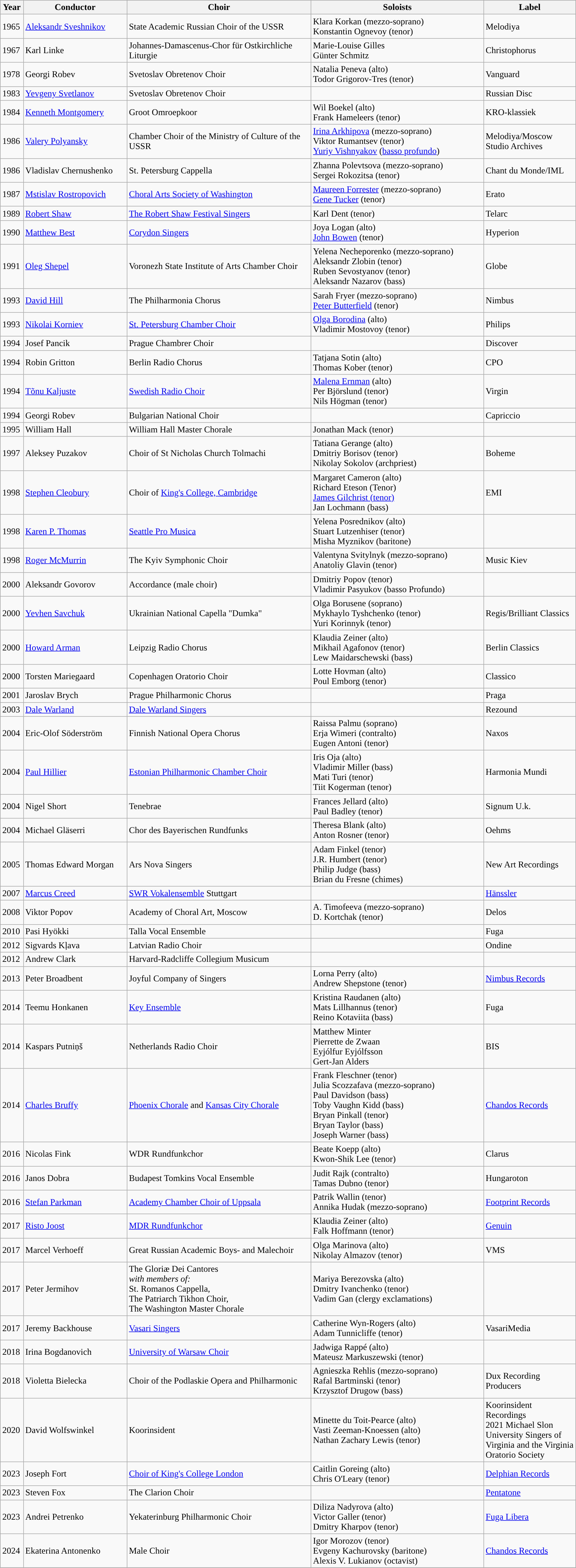<table class="wikitable" border="1" ; style="width:65em;">
<tr>
<th style="width:4%;">Year</th>
<th style="width:18%;">Conductor</th>
<th style="width:32%;">Choir</th>
<th style="width:30%;">Soloists</th>
<th style="width:16%;">Label</th>
</tr>
<tr>
<td>1965</td>
<td><a href='#'>Aleksandr Sveshnikov</a></td>
<td>State Academic Russian Choir of the USSR</td>
<td>Klara Korkan (mezzo-soprano)<br>Konstantin Ognevoy (tenor)</td>
<td>Melodiya</td>
</tr>
<tr>
<td>1967</td>
<td>Karl Linke</td>
<td>Johannes-Damascenus-Chor für Ostkirchliche Liturgie</td>
<td>Marie-Louise Gilles<br>Günter Schmitz</td>
<td>Christophorus</td>
</tr>
<tr>
<td>1978</td>
<td>Georgi Robev</td>
<td>Svetoslav Obretenov Choir</td>
<td>Natalia Peneva (alto)<br>Todor Grigorov-Tres (tenor)</td>
<td>Vanguard</td>
</tr>
<tr>
<td>1983</td>
<td><a href='#'>Yevgeny Svetlanov</a></td>
<td>Svetoslav Obretenov Choir</td>
<td></td>
<td>Russian Disc</td>
</tr>
<tr>
<td>1984</td>
<td><a href='#'>Kenneth Montgomery</a></td>
<td>Groot Omroepkoor</td>
<td>Wil Boekel (alto)<br>Frank Hameleers (tenor)</td>
<td>KRO-klassiek</td>
</tr>
<tr>
<td>1986</td>
<td><a href='#'>Valery Polyansky</a></td>
<td>Chamber Choir of the Ministry of Culture of the USSR</td>
<td><a href='#'>Irina Arkhipova</a> (mezzo-soprano)<br>Viktor Rumantsev (tenor)<br><a href='#'>Yuriy Vishnyakov</a> (<a href='#'>basso profundo</a>)</td>
<td>Melodiya/Moscow Studio Archives</td>
</tr>
<tr>
<td>1986</td>
<td>Vladislav Chernushenko</td>
<td>St. Petersburg Cappella</td>
<td>Zhanna Polevtsova (mezzo-soprano)<br>Sergei Rokozitsa (tenor)</td>
<td>Chant du Monde/IML</td>
</tr>
<tr>
<td>1987</td>
<td><a href='#'>Mstislav Rostropovich</a></td>
<td><a href='#'>Choral Arts Society of Washington</a></td>
<td><a href='#'>Maureen Forrester</a> (mezzo-soprano)<br><a href='#'>Gene Tucker</a> (tenor)</td>
<td>Erato</td>
</tr>
<tr>
<td>1989</td>
<td><a href='#'>Robert Shaw</a></td>
<td><a href='#'>The Robert Shaw Festival Singers</a></td>
<td>Karl Dent (tenor)</td>
<td>Telarc</td>
</tr>
<tr>
<td>1990</td>
<td><a href='#'>Matthew Best</a></td>
<td><a href='#'>Corydon Singers</a></td>
<td>Joya Logan (alto)<br><a href='#'>John Bowen</a> (tenor)</td>
<td>Hyperion</td>
</tr>
<tr>
<td>1991</td>
<td><a href='#'>Oleg Shepel</a></td>
<td>Voronezh State Institute of Arts Chamber Choir</td>
<td>Yelena Necheporenko (mezzo-soprano)<br>Aleksandr Zlobin (tenor)<br>Ruben Sevostyanov (tenor)<br>Aleksandr Nazarov (bass)</td>
<td>Globe</td>
</tr>
<tr>
<td>1993</td>
<td><a href='#'>David Hill</a></td>
<td>The Philharmonia Chorus</td>
<td>Sarah Fryer (mezzo-soprano)<br><a href='#'>Peter Butterfield</a> (tenor)</td>
<td>Nimbus</td>
</tr>
<tr>
<td>1993</td>
<td><a href='#'>Nikolai Korniev</a></td>
<td><a href='#'>St. Petersburg Chamber Choir</a></td>
<td><a href='#'>Olga Borodina</a> (alto)<br>Vladimir Mostovoy (tenor)</td>
<td>Philips</td>
</tr>
<tr>
<td>1994</td>
<td>Josef Pancik</td>
<td>Prague Chambrer Choir</td>
<td></td>
<td>Discover</td>
</tr>
<tr>
<td>1994</td>
<td>Robin Gritton</td>
<td>Berlin Radio Chorus</td>
<td>Tatjana Sotin (alto)<br>Thomas Kober (tenor)</td>
<td>CPO</td>
</tr>
<tr>
<td>1994</td>
<td><a href='#'>Tõnu Kaljuste</a></td>
<td><a href='#'>Swedish Radio Choir</a></td>
<td><a href='#'>Malena Ernman</a> (alto)<br>Per Björslund (tenor)<br>Nils Högman (tenor)</td>
<td>Virgin</td>
</tr>
<tr>
<td>1994</td>
<td>Georgi Robev</td>
<td>Bulgarian National Choir</td>
<td></td>
<td>Capriccio</td>
</tr>
<tr>
<td>1995</td>
<td>William Hall</td>
<td>William Hall Master Chorale</td>
<td>Jonathan Mack (tenor)</td>
<td></td>
</tr>
<tr>
<td>1997</td>
<td>Aleksey Puzakov</td>
<td>Choir of St Nicholas Church Tolmachi</td>
<td>Tatiana Gerange (alto)<br>Dmitriy Borisov (tenor)<br>Nikolay Sokolov (archpriest)</td>
<td>Boheme</td>
</tr>
<tr>
<td>1998</td>
<td><a href='#'>Stephen Cleobury</a></td>
<td>Choir of <a href='#'>King's College, Cambridge</a></td>
<td>Margaret Cameron (alto)<br>Richard Eteson (Tenor)<br><a href='#'>James Gilchrist (tenor)</a><br>Jan Lochmann (bass)</td>
<td>EMI</td>
</tr>
<tr>
<td>1998</td>
<td><a href='#'>Karen P. Thomas</a></td>
<td><a href='#'>Seattle Pro Musica</a></td>
<td>Yelena Posrednikov (alto)<br>Stuart Lutzenhiser (tenor)<br>Misha Myznikov (baritone)</td>
<td></td>
</tr>
<tr>
<td>1998</td>
<td><a href='#'>Roger McMurrin</a></td>
<td>The Kyiv Symphonic Choir</td>
<td>Valentyna Svitylnyk (mezzo-soprano)<br>Anatoliy Glavin (tenor)</td>
<td>Music Kiev</td>
</tr>
<tr>
<td>2000</td>
<td>Aleksandr Govorov</td>
<td>Accordance (male choir)</td>
<td>Dmitriy Popov (tenor)<br>Vladimir Pasyukov (basso Profundo)</td>
<td></td>
</tr>
<tr>
<td>2000</td>
<td><a href='#'>Yevhen Savchuk</a></td>
<td>Ukrainian National Capella "Dumka"</td>
<td>Olga Borusene (soprano)<br>Mykhaylo Tyshchenko (tenor)<br>Yuri Korinnyk (tenor)</td>
<td>Regis/Brilliant Classics</td>
</tr>
<tr>
<td>2000</td>
<td><a href='#'>Howard Arman</a></td>
<td>Leipzig Radio Chorus</td>
<td>Klaudia Zeiner (alto)<br>Mikhail Agafonov (tenor)<br>Lew Maidarschewski (bass)</td>
<td>Berlin Classics</td>
</tr>
<tr>
<td>2000</td>
<td>Torsten Mariegaard</td>
<td>Copenhagen Oratorio Choir</td>
<td>Lotte Hovman (alto)<br>Poul Emborg (tenor)</td>
<td>Classico</td>
</tr>
<tr>
<td>2001</td>
<td>Jaroslav Brych</td>
<td>Prague Philharmonic Chorus</td>
<td></td>
<td>Praga</td>
</tr>
<tr>
<td>2003</td>
<td><a href='#'>Dale Warland</a></td>
<td><a href='#'>Dale Warland Singers</a></td>
<td></td>
<td>Rezound</td>
</tr>
<tr>
<td>2004</td>
<td>Eric-Olof Söderström</td>
<td>Finnish National Opera Chorus</td>
<td>Raissa Palmu (soprano)<br>Erja Wimeri (contralto)<br>Eugen Antoni (tenor)</td>
<td>Naxos</td>
</tr>
<tr>
<td>2004</td>
<td><a href='#'>Paul Hillier</a></td>
<td><a href='#'>Estonian Philharmonic Chamber Choir</a></td>
<td>Iris Oja (alto)<br>Vladimir Miller (bass)<br>Mati Turi (tenor)<br>Tiit Kogerman (tenor)</td>
<td>Harmonia Mundi</td>
</tr>
<tr>
<td>2004</td>
<td>Nigel Short</td>
<td>Tenebrae</td>
<td>Frances Jellard (alto)<br>Paul Badley (tenor)</td>
<td>Signum U.k.</td>
</tr>
<tr>
<td>2004</td>
<td>Michael Gläserri</td>
<td>Chor des Bayerischen Rundfunks</td>
<td>Theresa Blank (alto)<br>Anton Rosner (tenor)</td>
<td>Oehms</td>
</tr>
<tr>
<td>2005</td>
<td>Thomas Edward Morgan</td>
<td>Ars Nova Singers</td>
<td>Adam Finkel (tenor)<br>J.R. Humbert (tenor)<br>Philip Judge (bass)<br>Brian du Fresne (chimes)</td>
<td>New Art Recordings</td>
</tr>
<tr>
<td>2007</td>
<td><a href='#'>Marcus Creed</a></td>
<td><a href='#'>SWR Vokalensemble</a> Stuttgart</td>
<td></td>
<td><a href='#'>Hänssler</a></td>
</tr>
<tr>
<td>2008</td>
<td>Viktor Popov</td>
<td>Academy of Choral Art, Moscow</td>
<td>A. Timofeeva (mezzo-soprano)<br>D. Kortchak (tenor)</td>
<td>Delos</td>
</tr>
<tr>
<td>2010</td>
<td>Pasi Hyökki</td>
<td>Talla Vocal Ensemble</td>
<td></td>
<td>Fuga</td>
</tr>
<tr>
<td>2012</td>
<td>Sigvards Kļava</td>
<td>Latvian Radio Choir</td>
<td></td>
<td>Ondine</td>
</tr>
<tr>
<td>2012</td>
<td>Andrew Clark</td>
<td>Harvard-Radcliffe Collegium Musicum</td>
<td></td>
<td></td>
</tr>
<tr>
<td>2013</td>
<td>Peter Broadbent</td>
<td>Joyful Company of Singers</td>
<td>Lorna Perry (alto)<br>Andrew Shepstone (tenor)</td>
<td><a href='#'>Nimbus Records</a></td>
</tr>
<tr>
<td>2014</td>
<td>Teemu Honkanen</td>
<td><a href='#'>Key Ensemble</a></td>
<td>Kristina Raudanen (alto)<br>Mats Lillhannus (tenor)<br>Reino Kotaviita (bass)</td>
<td>Fuga</td>
</tr>
<tr>
<td>2014</td>
<td>Kaspars Putniņš</td>
<td>Netherlands Radio Choir</td>
<td>Matthew Minter<br>Pierrette de Zwaan<br>Eyjólfur Eyjólfsson<br>Gert-Jan Alders</td>
<td>BIS</td>
</tr>
<tr>
<td>2014</td>
<td><a href='#'>Charles Bruffy</a></td>
<td><a href='#'>Phoenix Chorale</a> and <a href='#'>Kansas City Chorale</a></td>
<td>Frank Fleschner (tenor)<br>Julia Scozzafava (mezzo-soprano)<br>Paul Davidson (bass)<br>Toby Vaughn Kidd (bass)<br> Bryan Pinkall (tenor)<br> Bryan Taylor (bass)<br>Joseph Warner (bass)</td>
<td><a href='#'>Chandos Records</a></td>
</tr>
<tr>
<td>2016</td>
<td>Nicolas Fink</td>
<td>WDR Rundfunkchor</td>
<td>Beate Koepp (alto)<br>Kwon-Shik Lee (tenor)</td>
<td>Clarus</td>
</tr>
<tr>
<td>2016</td>
<td>Janos Dobra</td>
<td>Budapest Tomkins Vocal Ensemble</td>
<td>Judit Rajk (contralto)<br>Tamas Dubno (tenor)</td>
<td>Hungaroton</td>
</tr>
<tr>
<td>2016</td>
<td><a href='#'>Stefan Parkman</a></td>
<td><a href='#'>Academy Chamber Choir of Uppsala</a></td>
<td>Patrik Wallin (tenor)<br>Annika Hudak (mezzo-soprano)</td>
<td><a href='#'>Footprint Records</a></td>
</tr>
<tr>
<td>2017</td>
<td><a href='#'>Risto Joost</a></td>
<td><a href='#'>MDR Rundfunkchor</a></td>
<td>Klaudia Zeiner (alto)<br>Falk Hoffmann (tenor)</td>
<td><a href='#'>Genuin</a></td>
</tr>
<tr>
<td>2017</td>
<td>Marcel Verhoeff</td>
<td>Great Russian Academic Boys- and Malechoir</td>
<td>Olga Marinova (alto)<br>Nikolay Almazov (tenor)</td>
<td>VMS</td>
</tr>
<tr>
<td>2017</td>
<td>Peter Jermihov</td>
<td>The Gloriæ Dei Cantores<br><em>with members of:</em><br>St. Romanos Cappella,<br>The Patriarch Tikhon Choir,<br>The Washington Master Chorale</td>
<td>Mariya Berezovska (alto)<br>Dmitry Ivanchenko (tenor)<br>Vadim Gan (clergy exclamations)</td>
<td></td>
</tr>
<tr>
<td>2017</td>
<td>Jeremy Backhouse</td>
<td><a href='#'>Vasari Singers</a></td>
<td>Catherine Wyn-Rogers (alto)<br>Adam Tunnicliffe (tenor)</td>
<td>VasariMedia</td>
</tr>
<tr>
<td>2018</td>
<td>Irina Bogdanovich</td>
<td><a href='#'>University of Warsaw Choir</a></td>
<td>Jadwiga Rappé (alto)<br>Mateusz Markuszewski (tenor)</td>
<td></td>
</tr>
<tr>
<td>2018</td>
<td>Violetta Bielecka</td>
<td>Choir of the Podlaskie Opera and Philharmonic</td>
<td>Agnieszka Rehlis (mezzo-soprano)<br>Rafal Bartminski (tenor)<br>Krzysztof Drugow (bass)</td>
<td>Dux Recording Producers</td>
</tr>
<tr>
<td>2020</td>
<td>David Wolfswinkel</td>
<td>Koorinsident</td>
<td>Minette du Toit-Pearce (alto)<br>Vasti Zeeman-Knoessen (alto)<br>Nathan Zachary Lewis (tenor)</td>
<td>Koorinsident Recordings<br>2021
Michael Slon
University Singers of Virginia and the Virginia Oratorio Society</td>
</tr>
<tr>
<td>2023</td>
<td>Joseph Fort</td>
<td><a href='#'>Choir of King's College London</a></td>
<td>Caitlin Goreing (alto)<br>Chris O'Leary (tenor)</td>
<td><a href='#'>Delphian Records</a></td>
</tr>
<tr>
<td>2023</td>
<td>Steven Fox</td>
<td>The Clarion Choir</td>
<td></td>
<td><a href='#'>Pentatone</a></td>
</tr>
<tr>
<td>2023</td>
<td>Andrei Petrenko</td>
<td>Yekaterinburg Philharmonic Choir</td>
<td>Diliza Nadyrova (alto)<br>Victor Galler (tenor)<br>Dmitry Kharpov (tenor)</td>
<td><a href='#'>Fuga Libera</a></td>
</tr>
<tr>
<td>2024</td>
<td>Ekaterina Antonenko</td>
<td> Male Choir</td>
<td>Igor Morozov (tenor)<br>Evgeny Kachurovsky (baritone)<br>Alexis V. Lukianov (octavist)</td>
<td><a href='#'>Chandos Records</a></td>
</tr>
<tr>
</tr>
</table>
